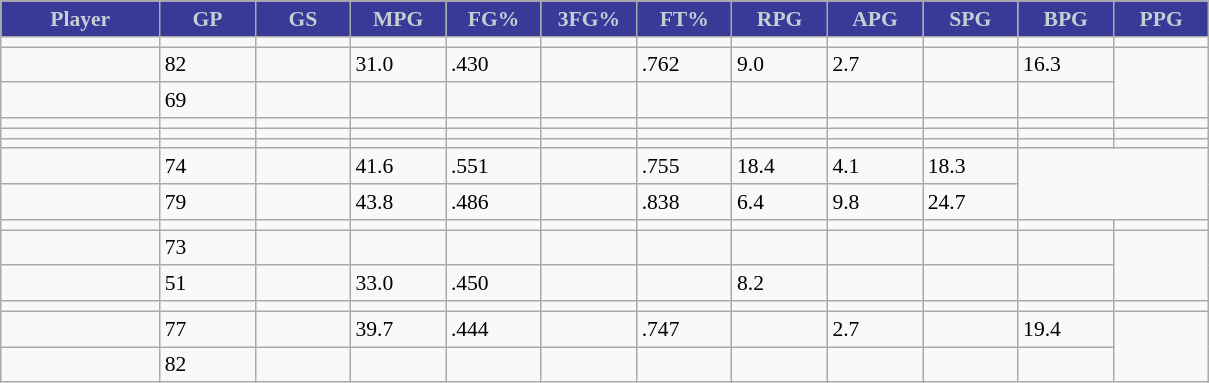<table class="wikitable sortable" style="font-size: 90%">
<tr>
<th style="background:#393997;color:#c5ced4;" width="10%">Player</th>
<th style="background:#393997;color:#c5ced4;" width="6%">GP</th>
<th style="background:#393997;color:#c5ced4;" width="6%">GS</th>
<th style="background:#393997;color:#c5ced4;" width="6%">MPG</th>
<th style="background:#393997;color:#c5ced4;" width="6%">FG%</th>
<th style="background:#393997;color:#c5ced4;" width="6%">3FG%</th>
<th style="background:#393997;color:#c5ced4;" width="6%">FT%</th>
<th style="background:#393997;color:#c5ced4;" width="6%">RPG</th>
<th style="background:#393997;color:#c5ced4;" width="6%">APG</th>
<th style="background:#393997;color:#c5ced4;" width="6%">SPG</th>
<th style="background:#393997;color:#c5ced4;" width="6%">BPG</th>
<th style="background:#393997;color:#c5ced4;" width="6%">PPG</th>
</tr>
<tr>
<td></td>
<td></td>
<td></td>
<td></td>
<td></td>
<td></td>
<td></td>
<td></td>
<td></td>
<td></td>
<td></td>
<td></td>
</tr>
<tr>
<td></td>
<td>82</td>
<td></td>
<td>31.0</td>
<td>.430</td>
<td></td>
<td>.762</td>
<td>9.0</td>
<td>2.7</td>
<td></td>
<td>16.3</td>
</tr>
<tr>
<td></td>
<td>69</td>
<td></td>
<td></td>
<td></td>
<td></td>
<td></td>
<td></td>
<td></td>
<td></td>
<td></td>
</tr>
<tr>
<td></td>
<td></td>
<td></td>
<td></td>
<td></td>
<td></td>
<td></td>
<td></td>
<td></td>
<td></td>
<td></td>
<td></td>
</tr>
<tr>
<td></td>
<td></td>
<td></td>
<td></td>
<td></td>
<td></td>
<td></td>
<td></td>
<td></td>
<td></td>
<td></td>
<td></td>
</tr>
<tr>
<td></td>
<td></td>
<td></td>
<td></td>
<td></td>
<td></td>
<td></td>
<td></td>
<td></td>
<td></td>
<td></td>
<td></td>
</tr>
<tr>
<td></td>
<td>74</td>
<td></td>
<td>41.6</td>
<td>.551</td>
<td></td>
<td>.755</td>
<td>18.4</td>
<td>4.1</td>
<td>18.3</td>
</tr>
<tr>
<td></td>
<td>79</td>
<td></td>
<td>43.8</td>
<td>.486</td>
<td></td>
<td>.838</td>
<td>6.4</td>
<td>9.8</td>
<td>24.7</td>
</tr>
<tr>
<td></td>
<td></td>
<td></td>
<td></td>
<td></td>
<td></td>
<td></td>
<td></td>
<td></td>
<td></td>
<td></td>
<td></td>
</tr>
<tr>
<td></td>
<td>73</td>
<td></td>
<td></td>
<td></td>
<td></td>
<td></td>
<td></td>
<td></td>
<td></td>
<td></td>
</tr>
<tr>
<td></td>
<td>51</td>
<td></td>
<td>33.0</td>
<td>.450</td>
<td></td>
<td></td>
<td>8.2</td>
<td></td>
<td></td>
<td></td>
</tr>
<tr>
<td></td>
<td></td>
<td></td>
<td></td>
<td></td>
<td></td>
<td></td>
<td></td>
<td></td>
<td></td>
<td></td>
<td></td>
</tr>
<tr>
<td></td>
<td>77</td>
<td></td>
<td>39.7</td>
<td>.444</td>
<td></td>
<td>.747</td>
<td></td>
<td>2.7</td>
<td></td>
<td>19.4</td>
</tr>
<tr>
<td></td>
<td>82</td>
<td></td>
<td></td>
<td></td>
<td></td>
<td></td>
<td></td>
<td></td>
<td></td>
<td></td>
</tr>
</table>
